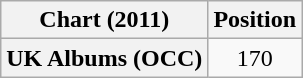<table class="wikitable plainrowheaders" style="text-align:center">
<tr>
<th>Chart (2011)</th>
<th>Position</th>
</tr>
<tr>
<th scope="row">UK Albums (OCC)</th>
<td>170</td>
</tr>
</table>
